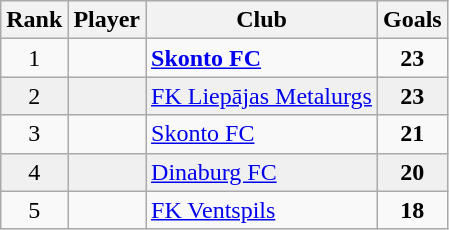<table class="wikitable" style="text-align:center">
<tr>
<th>Rank</th>
<th>Player</th>
<th>Club</th>
<th>Goals</th>
</tr>
<tr>
<td>1</td>
<td align="left"><strong></strong></td>
<td align="left"><strong><a href='#'>Skonto FC</a></strong></td>
<td><strong>23</strong></td>
</tr>
<tr bgcolor="#F0F0F0">
<td>2</td>
<td align="left"><strong></strong></td>
<td align="left"><a href='#'>FK Liepājas Metalurgs</a></td>
<td><strong>23</strong></td>
</tr>
<tr>
<td>3</td>
<td align="left"></td>
<td align="left"><a href='#'>Skonto FC</a></td>
<td><strong>21</strong></td>
</tr>
<tr bgcolor="#F0F0F0">
<td>4</td>
<td align="left"></td>
<td align="left"><a href='#'>Dinaburg FC</a></td>
<td><strong>20</strong></td>
</tr>
<tr>
<td>5</td>
<td align="left"></td>
<td align="left"><a href='#'>FK Ventspils</a></td>
<td><strong>18</strong></td>
</tr>
</table>
